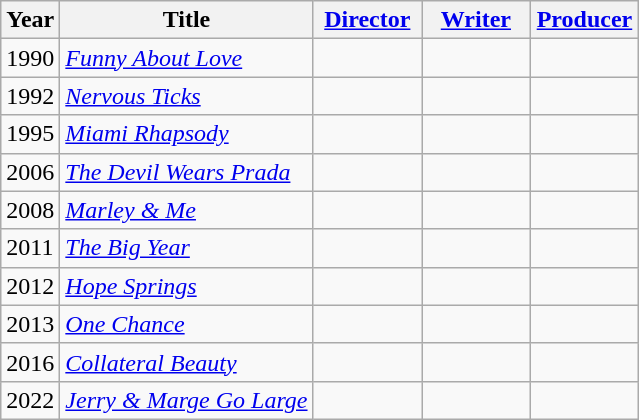<table class="wikitable">
<tr>
<th>Year</th>
<th>Title</th>
<th width=65><a href='#'>Director</a></th>
<th width=65><a href='#'>Writer</a></th>
<th width=65><a href='#'>Producer</a></th>
</tr>
<tr>
<td>1990</td>
<td><em><a href='#'>Funny About Love</a></em></td>
<td></td>
<td></td>
<td></td>
</tr>
<tr>
<td>1992</td>
<td><em><a href='#'>Nervous Ticks</a></em></td>
<td></td>
<td></td>
<td></td>
</tr>
<tr>
<td>1995</td>
<td><em><a href='#'>Miami Rhapsody</a></em></td>
<td></td>
<td></td>
<td></td>
</tr>
<tr>
<td>2006</td>
<td><em><a href='#'>The Devil Wears Prada</a></em></td>
<td></td>
<td></td>
<td></td>
</tr>
<tr>
<td>2008</td>
<td><em><a href='#'>Marley & Me</a></em></td>
<td></td>
<td></td>
<td></td>
</tr>
<tr>
<td>2011</td>
<td><em><a href='#'>The Big Year</a></em></td>
<td></td>
<td></td>
<td></td>
</tr>
<tr>
<td>2012</td>
<td><em><a href='#'>Hope Springs</a></em></td>
<td></td>
<td></td>
<td></td>
</tr>
<tr>
<td>2013</td>
<td><em><a href='#'>One Chance</a></em></td>
<td></td>
<td></td>
<td></td>
</tr>
<tr>
<td>2016</td>
<td><em><a href='#'>Collateral Beauty</a></em></td>
<td></td>
<td></td>
<td></td>
</tr>
<tr>
<td>2022</td>
<td><em><a href='#'>Jerry & Marge Go Large</a></em></td>
<td></td>
<td></td>
<td></td>
</tr>
</table>
